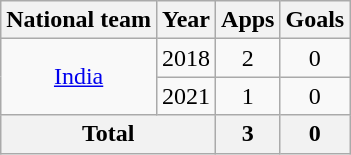<table class="wikitable" style="text-align: center;">
<tr>
<th>National team</th>
<th>Year</th>
<th>Apps</th>
<th>Goals</th>
</tr>
<tr>
<td rowspan="2"><a href='#'>India</a></td>
<td>2018</td>
<td>2</td>
<td>0</td>
</tr>
<tr>
<td>2021</td>
<td>1</td>
<td>0</td>
</tr>
<tr>
<th colspan="2">Total</th>
<th>3</th>
<th>0</th>
</tr>
</table>
